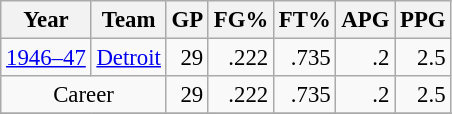<table class="wikitable sortable" style="font-size:95%; text-align:right;">
<tr>
<th>Year</th>
<th>Team</th>
<th>GP</th>
<th>FG%</th>
<th>FT%</th>
<th>APG</th>
<th>PPG</th>
</tr>
<tr>
<td style="text-align:left;"><a href='#'>1946–47</a></td>
<td style="text-align:left;"><a href='#'>Detroit</a></td>
<td>29</td>
<td>.222</td>
<td>.735</td>
<td>.2</td>
<td>2.5</td>
</tr>
<tr>
<td style="text-align:center;" colspan="2">Career</td>
<td>29</td>
<td>.222</td>
<td>.735</td>
<td>.2</td>
<td>2.5</td>
</tr>
<tr>
</tr>
</table>
